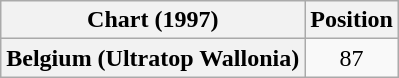<table class="wikitable plainrowheaders" style="text-align:center;">
<tr>
<th scope="col">Chart (1997)</th>
<th scope="col">Position</th>
</tr>
<tr>
<th scope="row">Belgium (Ultratop Wallonia)</th>
<td>87</td>
</tr>
</table>
